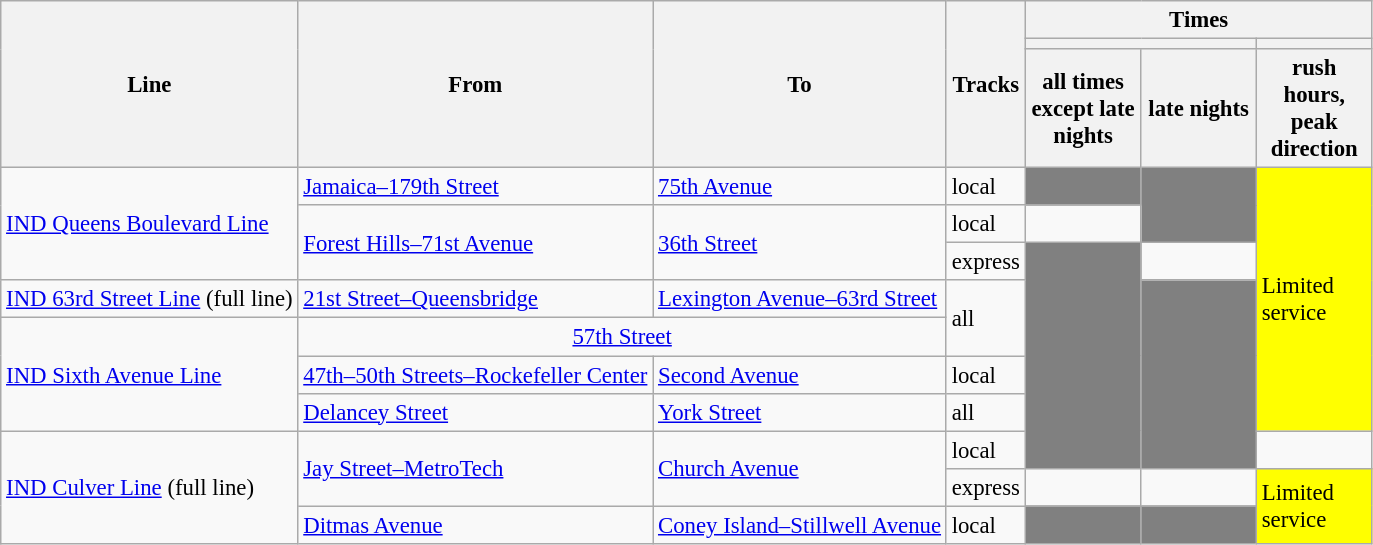<table class="wikitable collapsible" style="font-size:95%">
<tr>
<th rowspan=3>Line</th>
<th rowspan=3>From</th>
<th rowspan=3>To</th>
<th rowspan=3>Tracks</th>
<th colspan="3">Times</th>
</tr>
<tr>
<th colspan="2" align="center"></th>
<th align=center></th>
</tr>
<tr>
<th width=70>all times except late nights</th>
<th width=70>late nights</th>
<th width="70">rush hours, peak direction</th>
</tr>
<tr>
<td rowspan="3"><a href='#'>IND Queens Boulevard Line</a></td>
<td><a href='#'>Jamaica–179th Street</a></td>
<td><a href='#'>75th Avenue</a></td>
<td>local</td>
<td style="background:gray"> </td>
<td style="background:gray" rowspan=2> </td>
<td rowspan="7" style="background:yellow">Limited service  </td>
</tr>
<tr>
<td rowspan="2"><a href='#'>Forest Hills–71st Avenue</a></td>
<td rowspan="2"><a href='#'>36th Street</a></td>
<td>local</td>
<td> </td>
</tr>
<tr>
<td>express</td>
<td style="background:gray" rowspan=6> </td>
<td> </td>
</tr>
<tr>
<td><a href='#'>IND 63rd Street Line</a> (full line)</td>
<td><a href='#'>21st Street–Queensbridge</a></td>
<td><a href='#'>Lexington Avenue–63rd Street</a></td>
<td rowspan="2">all</td>
<td style="background:gray" rowspan=5> </td>
</tr>
<tr>
<td rowspan="3"><a href='#'>IND Sixth Avenue Line</a></td>
<td colspan="2" align="center"><a href='#'>57th Street</a></td>
</tr>
<tr>
<td><a href='#'>47th–50th Streets–Rockefeller Center</a></td>
<td><a href='#'>Second Avenue</a></td>
<td>local</td>
</tr>
<tr>
<td><a href='#'>Delancey Street</a></td>
<td><a href='#'>York Street</a></td>
<td>all</td>
</tr>
<tr>
<td rowspan="3"><a href='#'>IND Culver Line</a> (full line)</td>
<td rowspan="2"><a href='#'>Jay Street–MetroTech</a></td>
<td rowspan="2"><a href='#'>Church Avenue</a></td>
<td>local</td>
<td> </td>
</tr>
<tr>
<td>express</td>
<td> </td>
<td> </td>
<td rowspan="2" style="background:yellow">Limited service  </td>
</tr>
<tr>
<td><a href='#'>Ditmas Avenue</a></td>
<td><a href='#'>Coney Island–Stillwell Avenue</a></td>
<td>local</td>
<td style="background:gray"> </td>
<td style="background:gray"> </td>
</tr>
</table>
